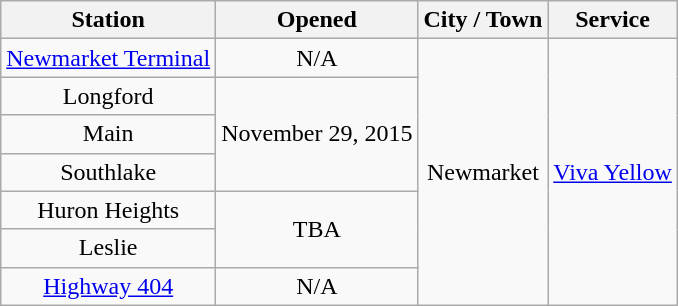<table class="wikitable" style="text-align:center">
<tr>
<th>Station</th>
<th>Opened</th>
<th>City / Town</th>
<th>Service</th>
</tr>
<tr>
<td><a href='#'>Newmarket Terminal</a></td>
<td>N/A</td>
<td rowspan="7">Newmarket</td>
<td rowspan="7"><a href='#'>Viva Yellow</a></td>
</tr>
<tr>
<td>Longford</td>
<td rowspan="3">November 29, 2015</td>
</tr>
<tr>
<td>Main</td>
</tr>
<tr>
<td>Southlake</td>
</tr>
<tr>
<td>Huron Heights</td>
<td rowspan="2">TBA</td>
</tr>
<tr>
<td>Leslie</td>
</tr>
<tr>
<td><a href='#'>Highway 404</a></td>
<td>N/A</td>
</tr>
</table>
